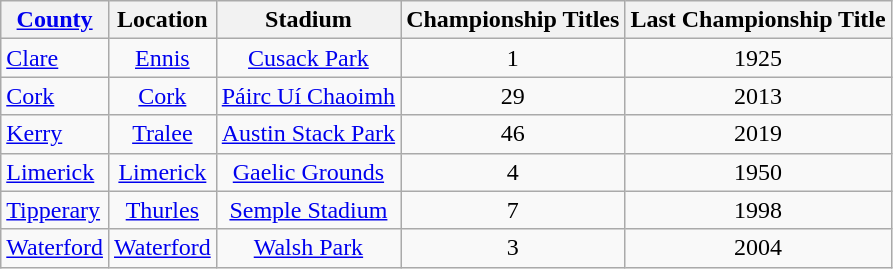<table class="wikitable sortable" style="text-align:center">
<tr>
<th><a href='#'>County</a></th>
<th>Location</th>
<th>Stadium</th>
<th>Championship Titles</th>
<th>Last Championship Title</th>
</tr>
<tr>
<td style="text-align:left"> <a href='#'>Clare</a></td>
<td><a href='#'>Ennis</a></td>
<td><a href='#'>Cusack Park</a></td>
<td>1</td>
<td>1925</td>
</tr>
<tr>
<td style="text-align:left"> <a href='#'>Cork</a></td>
<td><a href='#'>Cork</a></td>
<td><a href='#'>Páirc Uí Chaoimh</a></td>
<td>29</td>
<td>2013</td>
</tr>
<tr>
<td style="text-align:left"> <a href='#'>Kerry</a></td>
<td><a href='#'>Tralee</a></td>
<td><a href='#'>Austin Stack Park</a></td>
<td>46</td>
<td>2019</td>
</tr>
<tr>
<td style="text-align:left"> <a href='#'>Limerick</a></td>
<td><a href='#'>Limerick</a></td>
<td><a href='#'>Gaelic Grounds</a></td>
<td>4</td>
<td>1950</td>
</tr>
<tr>
<td style="text-align:left"> <a href='#'>Tipperary</a></td>
<td><a href='#'>Thurles</a></td>
<td><a href='#'>Semple Stadium</a></td>
<td>7</td>
<td>1998</td>
</tr>
<tr>
<td style="text-align:left"> <a href='#'>Waterford</a></td>
<td><a href='#'>Waterford</a></td>
<td><a href='#'>Walsh Park</a></td>
<td>3</td>
<td>2004</td>
</tr>
</table>
